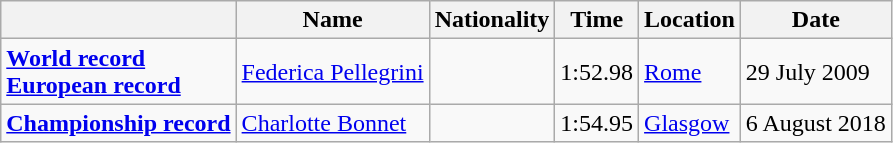<table class=wikitable>
<tr>
<th></th>
<th>Name</th>
<th>Nationality</th>
<th>Time</th>
<th>Location</th>
<th>Date</th>
</tr>
<tr>
<td><strong><a href='#'>World record</a><br><a href='#'>European record</a></strong></td>
<td><a href='#'>Federica Pellegrini</a></td>
<td></td>
<td>1:52.98</td>
<td><a href='#'>Rome</a></td>
<td>29 July 2009</td>
</tr>
<tr>
<td><strong><a href='#'>Championship record</a></strong></td>
<td><a href='#'>Charlotte Bonnet</a></td>
<td></td>
<td>1:54.95</td>
<td><a href='#'>Glasgow</a></td>
<td>6 August 2018</td>
</tr>
</table>
